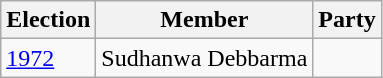<table class="wikitable sortable">
<tr>
<th>Election</th>
<th>Member</th>
<th colspan=2>Party</th>
</tr>
<tr>
<td><a href='#'>1972</a></td>
<td>Sudhanwa Debbarma</td>
<td></td>
</tr>
</table>
